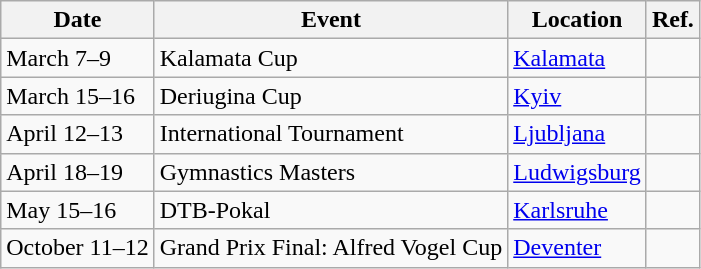<table class="wikitable sortable">
<tr>
<th>Date</th>
<th>Event</th>
<th>Location</th>
<th>Ref.</th>
</tr>
<tr>
<td>March 7–9</td>
<td>Kalamata Cup</td>
<td> <a href='#'>Kalamata</a></td>
<td></td>
</tr>
<tr>
<td>March 15–16</td>
<td>Deriugina Cup</td>
<td> <a href='#'>Kyiv</a></td>
<td></td>
</tr>
<tr>
<td>April 12–13</td>
<td>International Tournament</td>
<td> <a href='#'>Ljubljana</a></td>
<td></td>
</tr>
<tr>
<td>April 18–19</td>
<td>Gymnastics Masters</td>
<td> <a href='#'>Ludwigsburg</a></td>
<td></td>
</tr>
<tr>
<td>May 15–16</td>
<td>DTB-Pokal</td>
<td> <a href='#'>Karlsruhe</a></td>
<td></td>
</tr>
<tr>
<td>October 11–12</td>
<td>Grand Prix Final: Alfred Vogel Cup</td>
<td> <a href='#'>Deventer</a></td>
<td></td>
</tr>
</table>
